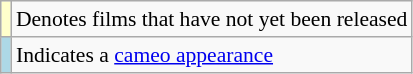<table class="wikitable" style="font-size:90%;">
<tr>
<td style="background:#FFFFCC;"></td>
<td>Denotes films that have not yet been released</td>
</tr>
<tr>
<td style="background:#add8e6"></td>
<td>Indicates a <a href='#'>cameo appearance</a></td>
</tr>
</table>
